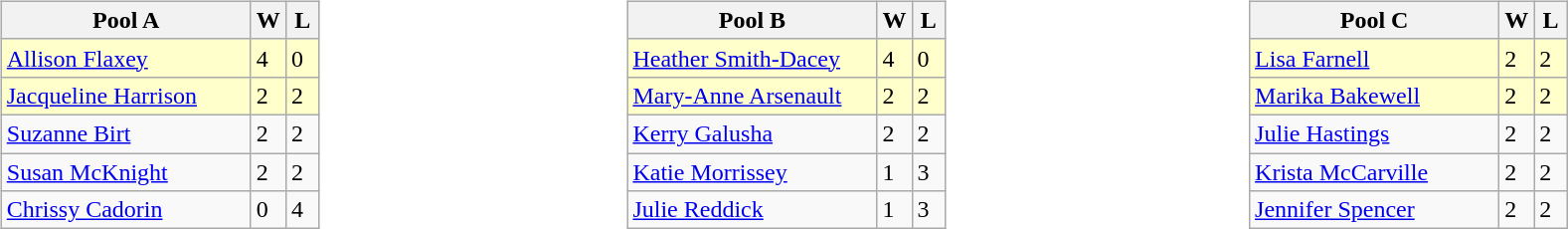<table>
<tr>
<td valign=top width=10%><br><table class=wikitable>
<tr>
<th width=160>Pool A</th>
<th width=15>W</th>
<th width=15>L</th>
</tr>
<tr bgcolor=#ffffcc>
<td> <a href='#'>Allison Flaxey</a></td>
<td>4</td>
<td>0</td>
</tr>
<tr bgcolor=#ffffcc>
<td> <a href='#'>Jacqueline Harrison</a></td>
<td>2</td>
<td>2</td>
</tr>
<tr>
<td> <a href='#'>Suzanne Birt</a></td>
<td>2</td>
<td>2</td>
</tr>
<tr>
<td> <a href='#'>Susan McKnight</a></td>
<td>2</td>
<td>2</td>
</tr>
<tr>
<td> <a href='#'>Chrissy Cadorin</a></td>
<td>0</td>
<td>4</td>
</tr>
</table>
</td>
<td valign=top width=10%><br><table class=wikitable>
<tr>
<th width=160>Pool B</th>
<th width=15>W</th>
<th width=15>L</th>
</tr>
<tr bgcolor=#ffffcc>
<td> <a href='#'>Heather Smith-Dacey</a></td>
<td>4</td>
<td>0</td>
</tr>
<tr bgcolor=#ffffcc>
<td> <a href='#'>Mary-Anne Arsenault</a></td>
<td>2</td>
<td>2</td>
</tr>
<tr>
<td> <a href='#'>Kerry Galusha</a></td>
<td>2</td>
<td>2</td>
</tr>
<tr>
<td> <a href='#'>Katie Morrissey</a></td>
<td>1</td>
<td>3</td>
</tr>
<tr>
<td> <a href='#'>Julie Reddick</a></td>
<td>1</td>
<td>3</td>
</tr>
</table>
</td>
<td valign=top width=10%><br><table class=wikitable>
<tr>
<th width=160>Pool C</th>
<th width=15>W</th>
<th width=15>L</th>
</tr>
<tr bgcolor=#ffffcc>
<td> <a href='#'>Lisa Farnell</a></td>
<td>2</td>
<td>2</td>
</tr>
<tr bgcolor=#ffffcc>
<td> <a href='#'>Marika Bakewell</a></td>
<td>2</td>
<td>2</td>
</tr>
<tr>
<td> <a href='#'>Julie Hastings</a></td>
<td>2</td>
<td>2</td>
</tr>
<tr>
<td> <a href='#'>Krista McCarville</a></td>
<td>2</td>
<td>2</td>
</tr>
<tr>
<td> <a href='#'>Jennifer Spencer</a></td>
<td>2</td>
<td>2</td>
</tr>
</table>
</td>
</tr>
</table>
